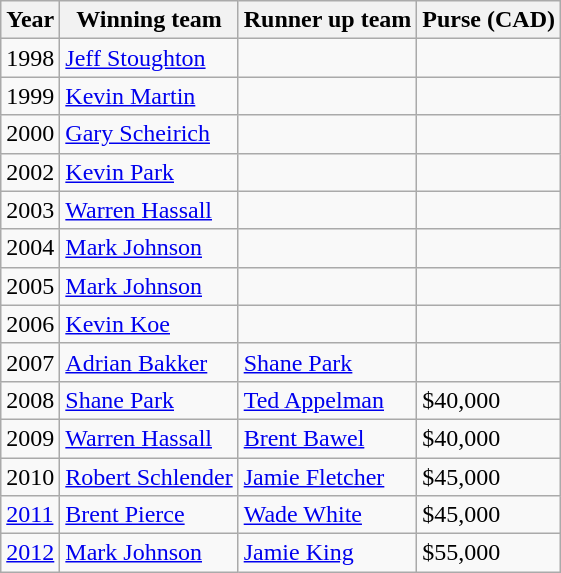<table class="wikitable">
<tr>
<th>Year</th>
<th>Winning team</th>
<th>Runner up team</th>
<th>Purse (CAD)</th>
</tr>
<tr>
<td>1998</td>
<td> <a href='#'>Jeff Stoughton</a></td>
<td></td>
<td></td>
</tr>
<tr>
<td>1999</td>
<td> <a href='#'>Kevin Martin</a></td>
<td></td>
<td></td>
</tr>
<tr>
<td>2000</td>
<td> <a href='#'>Gary Scheirich</a></td>
<td></td>
<td></td>
</tr>
<tr>
<td>2002</td>
<td> <a href='#'>Kevin Park</a></td>
<td></td>
<td></td>
</tr>
<tr>
<td>2003</td>
<td> <a href='#'>Warren Hassall</a></td>
<td></td>
<td></td>
</tr>
<tr>
<td>2004</td>
<td> <a href='#'>Mark Johnson</a></td>
<td></td>
<td></td>
</tr>
<tr>
<td>2005</td>
<td> <a href='#'>Mark Johnson</a></td>
<td></td>
<td></td>
</tr>
<tr>
<td>2006</td>
<td> <a href='#'>Kevin Koe</a></td>
<td></td>
<td></td>
</tr>
<tr>
<td>2007</td>
<td> <a href='#'>Adrian Bakker</a></td>
<td> <a href='#'>Shane Park</a></td>
<td></td>
</tr>
<tr>
<td>2008</td>
<td> <a href='#'>Shane Park</a></td>
<td> <a href='#'>Ted Appelman</a></td>
<td>$40,000</td>
</tr>
<tr>
<td>2009</td>
<td> <a href='#'>Warren Hassall</a></td>
<td> <a href='#'>Brent Bawel</a></td>
<td>$40,000</td>
</tr>
<tr>
<td>2010</td>
<td> <a href='#'>Robert Schlender</a></td>
<td> <a href='#'>Jamie Fletcher</a></td>
<td>$45,000</td>
</tr>
<tr>
<td><a href='#'>2011</a></td>
<td> <a href='#'>Brent Pierce</a></td>
<td> <a href='#'>Wade White</a></td>
<td>$45,000</td>
</tr>
<tr>
<td><a href='#'>2012</a></td>
<td> <a href='#'>Mark Johnson</a></td>
<td> <a href='#'>Jamie King</a></td>
<td>$55,000</td>
</tr>
</table>
